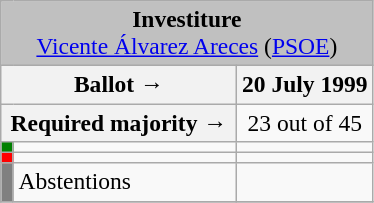<table class="wikitable" style="text-align:center; font-size:98%;">
<tr>
<td colspan="4" align="center" bgcolor="#C0C0C0"><strong>Investiture</strong><br><a href='#'>Vicente Álvarez Areces</a> (<a href='#'>PSOE</a>)</td>
</tr>
<tr>
<th colspan="2" width="150px">Ballot →</th>
<th>20 July 1999</th>
</tr>
<tr>
<th colspan="2">Required majority →</th>
<td>23 out of 45 </td>
</tr>
<tr>
<th width="1px" style="background:green;"></th>
<td align="left"></td>
<td></td>
</tr>
<tr>
<th style="background:red;"></th>
<td align="left"></td>
<td></td>
</tr>
<tr>
<th style="background:gray;"></th>
<td align="left">Abstentions</td>
<td></td>
</tr>
<tr>
</tr>
</table>
